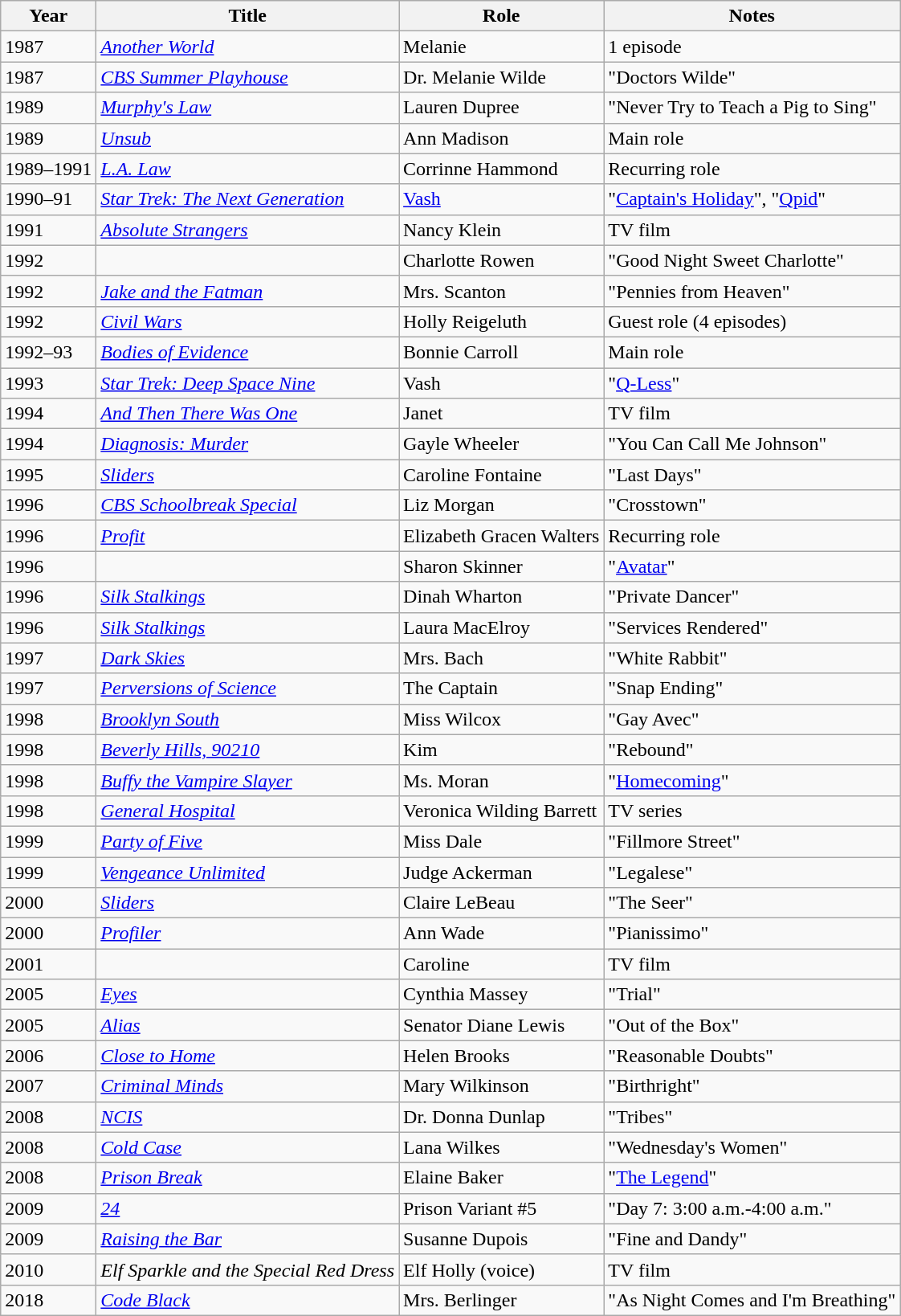<table class="wikitable sortable">
<tr>
<th>Year</th>
<th>Title</th>
<th>Role</th>
<th class="unsortable">Notes</th>
</tr>
<tr>
<td>1987</td>
<td><em><a href='#'>Another World</a></em></td>
<td>Melanie</td>
<td>1 episode</td>
</tr>
<tr>
<td>1987</td>
<td><em><a href='#'>CBS Summer Playhouse</a></em></td>
<td>Dr. Melanie Wilde</td>
<td>"Doctors Wilde"</td>
</tr>
<tr>
<td>1989</td>
<td><em><a href='#'>Murphy's Law</a></em></td>
<td>Lauren Dupree</td>
<td>"Never Try to Teach a Pig to Sing"</td>
</tr>
<tr>
<td>1989</td>
<td><em><a href='#'>Unsub</a></em></td>
<td>Ann Madison</td>
<td>Main role</td>
</tr>
<tr>
<td>1989–1991</td>
<td><em><a href='#'>L.A. Law</a></em></td>
<td>Corrinne Hammond</td>
<td>Recurring role</td>
</tr>
<tr>
<td>1990–91</td>
<td><em><a href='#'>Star Trek: The Next Generation</a></em></td>
<td><a href='#'>Vash</a></td>
<td>"<a href='#'>Captain's Holiday</a>", "<a href='#'>Qpid</a>"</td>
</tr>
<tr>
<td>1991</td>
<td><em><a href='#'>Absolute Strangers</a></em></td>
<td>Nancy Klein</td>
<td>TV film</td>
</tr>
<tr>
<td>1992</td>
<td><em></em></td>
<td>Charlotte Rowen</td>
<td>"Good Night Sweet Charlotte"</td>
</tr>
<tr>
<td>1992</td>
<td><em><a href='#'>Jake and the Fatman</a></em></td>
<td>Mrs. Scanton</td>
<td>"Pennies from Heaven"</td>
</tr>
<tr>
<td>1992</td>
<td><em><a href='#'>Civil Wars</a></em></td>
<td>Holly Reigeluth</td>
<td>Guest role (4 episodes)</td>
</tr>
<tr>
<td>1992–93</td>
<td><em><a href='#'>Bodies of Evidence</a></em></td>
<td>Bonnie Carroll</td>
<td>Main role</td>
</tr>
<tr>
<td>1993</td>
<td><em><a href='#'>Star Trek: Deep Space Nine</a></em></td>
<td>Vash</td>
<td>"<a href='#'>Q-Less</a>"</td>
</tr>
<tr>
<td>1994</td>
<td><em><a href='#'>And Then There Was One</a></em></td>
<td>Janet</td>
<td>TV film</td>
</tr>
<tr>
<td>1994</td>
<td><em><a href='#'>Diagnosis: Murder</a></em></td>
<td>Gayle Wheeler</td>
<td>"You Can Call Me Johnson"</td>
</tr>
<tr>
<td>1995</td>
<td><em><a href='#'>Sliders</a></em></td>
<td>Caroline Fontaine</td>
<td>"Last Days"</td>
</tr>
<tr>
<td>1996</td>
<td><em><a href='#'>CBS Schoolbreak Special</a></em></td>
<td>Liz Morgan</td>
<td>"Crosstown"</td>
</tr>
<tr>
<td>1996</td>
<td><em><a href='#'>Profit</a></em></td>
<td>Elizabeth Gracen Walters</td>
<td>Recurring role</td>
</tr>
<tr>
<td>1996</td>
<td><em></em></td>
<td>Sharon Skinner</td>
<td>"<a href='#'>Avatar</a>"</td>
</tr>
<tr>
<td>1996</td>
<td><em><a href='#'>Silk Stalkings</a></em></td>
<td>Dinah Wharton</td>
<td>"Private Dancer"</td>
</tr>
<tr>
<td>1996</td>
<td><em><a href='#'>Silk Stalkings</a></em></td>
<td>Laura MacElroy</td>
<td>"Services Rendered"</td>
</tr>
<tr>
<td>1997</td>
<td><em><a href='#'>Dark Skies</a></em></td>
<td>Mrs. Bach</td>
<td>"White Rabbit"</td>
</tr>
<tr>
<td>1997</td>
<td><em><a href='#'>Perversions of Science</a></em></td>
<td>The Captain</td>
<td>"Snap Ending"</td>
</tr>
<tr>
<td>1998</td>
<td><em><a href='#'>Brooklyn South</a></em></td>
<td>Miss Wilcox</td>
<td>"Gay Avec"</td>
</tr>
<tr>
<td>1998</td>
<td><em><a href='#'>Beverly Hills, 90210</a></em></td>
<td>Kim</td>
<td>"Rebound"</td>
</tr>
<tr>
<td>1998</td>
<td><em><a href='#'>Buffy the Vampire Slayer</a></em></td>
<td>Ms. Moran</td>
<td>"<a href='#'>Homecoming</a>"</td>
</tr>
<tr>
<td>1998</td>
<td><em><a href='#'>General Hospital</a></em></td>
<td>Veronica Wilding Barrett</td>
<td>TV series</td>
</tr>
<tr>
<td>1999</td>
<td><em><a href='#'>Party of Five</a></em></td>
<td>Miss Dale</td>
<td>"Fillmore Street"</td>
</tr>
<tr>
<td>1999</td>
<td><em><a href='#'>Vengeance Unlimited</a></em></td>
<td>Judge Ackerman</td>
<td>"Legalese"</td>
</tr>
<tr>
<td>2000</td>
<td><em><a href='#'>Sliders</a></em></td>
<td>Claire LeBeau</td>
<td>"The Seer"</td>
</tr>
<tr>
<td>2000</td>
<td><em><a href='#'>Profiler</a></em></td>
<td>Ann Wade</td>
<td>"Pianissimo"</td>
</tr>
<tr>
<td>2001</td>
<td><em></em></td>
<td>Caroline</td>
<td>TV film</td>
</tr>
<tr>
<td>2005</td>
<td><em><a href='#'>Eyes</a></em></td>
<td>Cynthia Massey</td>
<td>"Trial"</td>
</tr>
<tr>
<td>2005</td>
<td><em><a href='#'>Alias</a></em></td>
<td>Senator Diane Lewis</td>
<td>"Out of the Box"</td>
</tr>
<tr>
<td>2006</td>
<td><em><a href='#'>Close to Home</a></em></td>
<td>Helen Brooks</td>
<td>"Reasonable Doubts"</td>
</tr>
<tr>
<td>2007</td>
<td><em><a href='#'>Criminal Minds</a></em></td>
<td>Mary Wilkinson</td>
<td>"Birthright"</td>
</tr>
<tr>
<td>2008</td>
<td><em><a href='#'>NCIS</a></em></td>
<td>Dr. Donna Dunlap</td>
<td>"Tribes"</td>
</tr>
<tr>
<td>2008</td>
<td><em><a href='#'>Cold Case</a></em></td>
<td>Lana Wilkes</td>
<td>"Wednesday's Women"</td>
</tr>
<tr>
<td>2008</td>
<td><em><a href='#'>Prison Break</a></em></td>
<td>Elaine Baker</td>
<td>"<a href='#'>The Legend</a>"</td>
</tr>
<tr>
<td>2009</td>
<td><em><a href='#'>24</a></em></td>
<td>Prison Variant #5</td>
<td>"Day 7: 3:00 a.m.-4:00 a.m."</td>
</tr>
<tr>
<td>2009</td>
<td><em><a href='#'>Raising the Bar</a></em></td>
<td>Susanne Dupois</td>
<td>"Fine and Dandy"</td>
</tr>
<tr>
<td>2010</td>
<td><em>Elf Sparkle and the Special Red Dress</em></td>
<td>Elf Holly (voice)</td>
<td>TV film</td>
</tr>
<tr>
<td>2018</td>
<td><em><a href='#'>Code Black</a></em></td>
<td>Mrs. Berlinger</td>
<td>"As Night Comes and I'm Breathing"</td>
</tr>
</table>
